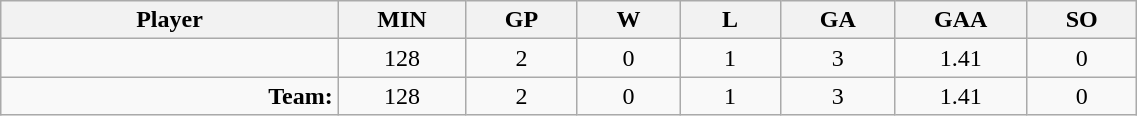<table class="wikitable sortable" width="60%">
<tr>
<th bgcolor="#DDDDFF" width="10%">Player</th>
<th width="3%" bgcolor="#DDDDFF" title="Minutes played">MIN</th>
<th width="3%" bgcolor="#DDDDFF" title="Games played in">GP</th>
<th width="3%" bgcolor="#DDDDFF" title="Wins">W</th>
<th width="3%" bgcolor="#DDDDFF"title="Losses">L</th>
<th width="3%" bgcolor="#DDDDFF" title="Goals against">GA</th>
<th width="3%" bgcolor="#DDDDFF" title="Goals against average">GAA</th>
<th width="3%" bgcolor="#DDDDFF" title="Shut-outs">SO</th>
</tr>
<tr align="center">
<td align="right"></td>
<td>128</td>
<td>2</td>
<td>0</td>
<td>1</td>
<td>3</td>
<td>1.41</td>
<td>0</td>
</tr>
<tr align="center">
<td align="right"><strong>Team:</strong></td>
<td>128</td>
<td>2</td>
<td>0</td>
<td>1</td>
<td>3</td>
<td>1.41</td>
<td>0</td>
</tr>
</table>
